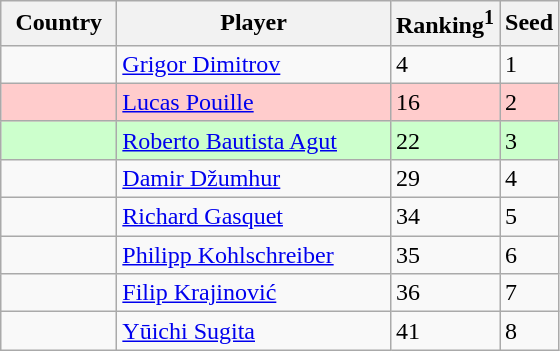<table class="sortable wikitable">
<tr>
<th width="70">Country</th>
<th width="175">Player</th>
<th>Ranking<sup>1</sup></th>
<th>Seed</th>
</tr>
<tr>
<td></td>
<td><a href='#'>Grigor Dimitrov</a></td>
<td>4</td>
<td>1</td>
</tr>
<tr style="background:#fcc;">
<td></td>
<td><a href='#'>Lucas Pouille</a></td>
<td>16</td>
<td>2</td>
</tr>
<tr style="background:#cfc;">
<td></td>
<td><a href='#'>Roberto Bautista Agut</a></td>
<td>22</td>
<td>3</td>
</tr>
<tr>
<td></td>
<td><a href='#'>Damir Džumhur</a></td>
<td>29</td>
<td>4</td>
</tr>
<tr>
<td></td>
<td><a href='#'>Richard Gasquet</a></td>
<td>34</td>
<td>5</td>
</tr>
<tr>
<td></td>
<td><a href='#'>Philipp Kohlschreiber</a></td>
<td>35</td>
<td>6</td>
</tr>
<tr>
<td></td>
<td><a href='#'>Filip Krajinović</a></td>
<td>36</td>
<td>7</td>
</tr>
<tr>
<td></td>
<td><a href='#'>Yūichi Sugita</a></td>
<td>41</td>
<td>8</td>
</tr>
</table>
